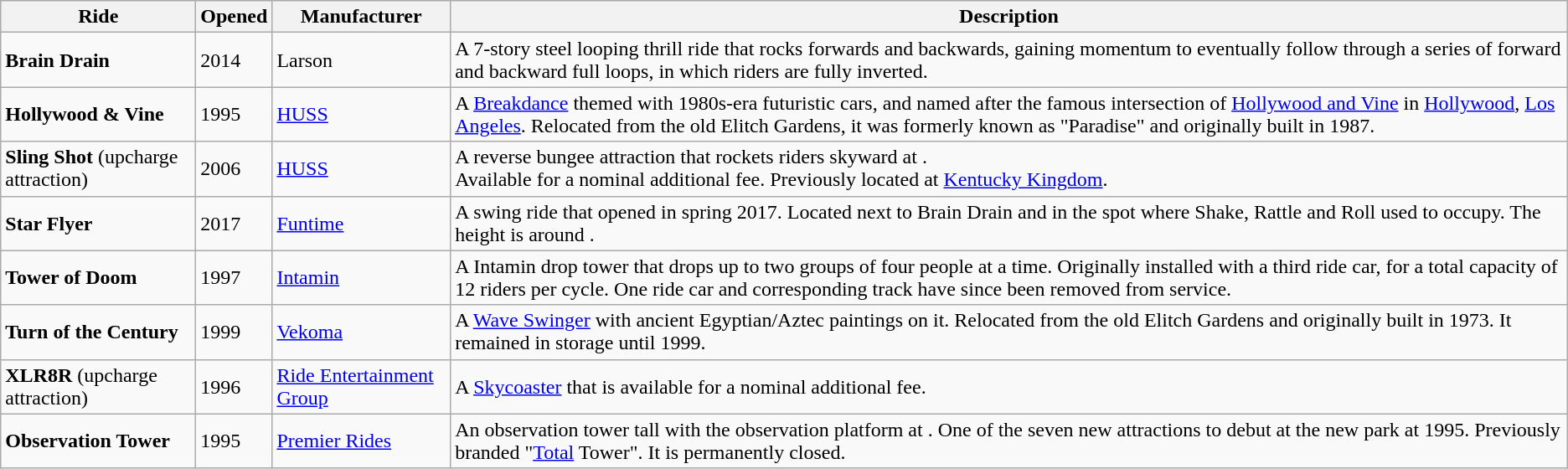<table class="wikitable sortable">
<tr>
<th>Ride</th>
<th>Opened</th>
<th>Manufacturer</th>
<th>Description</th>
</tr>
<tr>
<td><strong>Brain Drain</strong></td>
<td>2014</td>
<td>Larson</td>
<td>A 7-story steel looping thrill ride that rocks forwards and backwards, gaining momentum to eventually follow through a series of forward and backward full loops, in which riders are fully inverted.</td>
</tr>
<tr>
<td><strong>Hollywood & Vine</strong></td>
<td>1995</td>
<td><a href='#'>HUSS</a></td>
<td>A <a href='#'>Breakdance</a> themed with 1980s-era futuristic cars, and named after the famous intersection of <a href='#'>Hollywood and Vine</a> in <a href='#'>Hollywood</a>, <a href='#'>Los Angeles</a>. Relocated from the old Elitch Gardens, it was formerly known as "Paradise" and originally built in 1987.</td>
</tr>
<tr>
<td><strong>Sling Shot</strong> (upcharge attraction)</td>
<td>2006</td>
<td><a href='#'>HUSS</a></td>
<td>A  reverse bungee attraction that rockets riders skyward at .<br>Available for a nominal additional fee. Previously located at <a href='#'>Kentucky Kingdom</a>.</td>
</tr>
<tr>
<td><strong>Star Flyer</strong></td>
<td>2017</td>
<td><a href='#'>Funtime</a></td>
<td>A swing ride that opened in spring 2017. Located next to Brain Drain and in the spot where Shake, Rattle and Roll used to occupy. The height is around .</td>
</tr>
<tr>
<td><strong>Tower of Doom</strong></td>
<td>1997</td>
<td><a href='#'>Intamin</a></td>
<td>A  Intamin drop tower that drops up to two groups of four people at a time. Originally installed with a third ride car, for a total capacity of 12 riders per cycle. One ride car and corresponding track have since been removed from service.</td>
</tr>
<tr>
<td><strong>Turn of the Century</strong></td>
<td>1999</td>
<td><a href='#'>Vekoma</a></td>
<td>A <a href='#'>Wave Swinger</a> with ancient Egyptian/Aztec paintings on it. Relocated from the old Elitch Gardens and originally built in 1973. It remained in storage until 1999.</td>
</tr>
<tr>
<td><strong>XLR8R</strong> (upcharge attraction)</td>
<td>1996</td>
<td><a href='#'>Ride Entertainment Group</a></td>
<td>A  <a href='#'>Skycoaster</a> that is available for a nominal additional fee.</td>
</tr>
<tr>
<td><strong>Observation Tower</strong></td>
<td>1995</td>
<td><a href='#'>Premier Rides</a></td>
<td>An observation tower  tall with the observation platform at . One of the seven new attractions to debut at the new park at 1995. Previously branded "<a href='#'>Total</a> Tower".  It is permanently closed.</td>
</tr>
</table>
